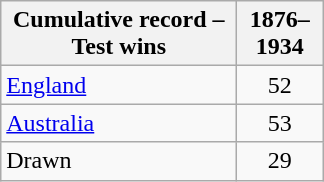<table class="wikitable" style="text-align:center;">
<tr>
<th width="150">Cumulative record – Test wins</th>
<th width="50">1876–1934</th>
</tr>
<tr>
<td style="text-align:left;"><a href='#'>England</a></td>
<td>52</td>
</tr>
<tr>
<td style="text-align:left;"><a href='#'>Australia</a></td>
<td>53</td>
</tr>
<tr>
<td style="text-align:left;">Drawn</td>
<td>29</td>
</tr>
</table>
